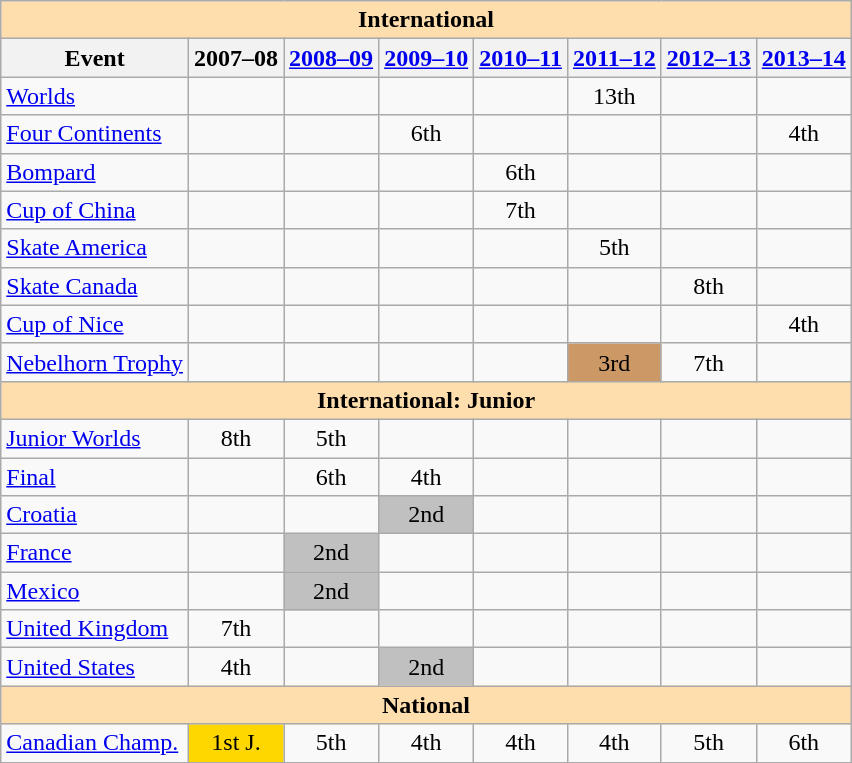<table class="wikitable" style="text-align:center">
<tr>
<th colspan="8" style="background-color: #ffdead; " align="center"><strong>International</strong></th>
</tr>
<tr>
<th>Event</th>
<th>2007–08</th>
<th><a href='#'>2008–09</a></th>
<th><a href='#'>2009–10</a></th>
<th><a href='#'>2010–11</a></th>
<th><a href='#'>2011–12</a></th>
<th><a href='#'>2012–13</a></th>
<th><a href='#'>2013–14</a></th>
</tr>
<tr>
<td align=left><a href='#'>Worlds</a></td>
<td></td>
<td></td>
<td></td>
<td></td>
<td>13th</td>
<td></td>
<td></td>
</tr>
<tr>
<td align=left><a href='#'>Four Continents</a></td>
<td></td>
<td></td>
<td>6th</td>
<td></td>
<td></td>
<td></td>
<td>4th</td>
</tr>
<tr>
<td align=left> <a href='#'>Bompard</a></td>
<td></td>
<td></td>
<td></td>
<td>6th</td>
<td></td>
<td></td>
<td></td>
</tr>
<tr>
<td align=left> <a href='#'>Cup of China</a></td>
<td></td>
<td></td>
<td></td>
<td>7th</td>
<td></td>
<td></td>
<td></td>
</tr>
<tr>
<td align=left> <a href='#'>Skate America</a></td>
<td></td>
<td></td>
<td></td>
<td></td>
<td>5th</td>
<td></td>
<td></td>
</tr>
<tr>
<td align=left> <a href='#'>Skate Canada</a></td>
<td></td>
<td></td>
<td></td>
<td></td>
<td></td>
<td>8th</td>
<td></td>
</tr>
<tr>
<td align=left><a href='#'>Cup of Nice</a></td>
<td></td>
<td></td>
<td></td>
<td></td>
<td></td>
<td></td>
<td>4th</td>
</tr>
<tr>
<td align=left><a href='#'>Nebelhorn Trophy</a></td>
<td></td>
<td></td>
<td></td>
<td></td>
<td bgcolor=cc9966>3rd</td>
<td>7th</td>
<td></td>
</tr>
<tr>
<th colspan="8" style="background-color: #ffdead; " align="center"><strong>International: Junior</strong></th>
</tr>
<tr>
<td align=left><a href='#'>Junior Worlds</a></td>
<td>8th</td>
<td>5th</td>
<td></td>
<td></td>
<td></td>
<td></td>
<td></td>
</tr>
<tr>
<td align=left> <a href='#'>Final</a></td>
<td></td>
<td>6th</td>
<td>4th</td>
<td></td>
<td></td>
<td></td>
<td></td>
</tr>
<tr>
<td align=left> <a href='#'>Croatia</a></td>
<td></td>
<td></td>
<td bgcolor=silver>2nd</td>
<td></td>
<td></td>
<td></td>
<td></td>
</tr>
<tr>
<td align=left> <a href='#'>France</a></td>
<td></td>
<td bgcolor=silver>2nd</td>
<td></td>
<td></td>
<td></td>
<td></td>
<td></td>
</tr>
<tr>
<td align=left> <a href='#'>Mexico</a></td>
<td></td>
<td bgcolor=silver>2nd</td>
<td></td>
<td></td>
<td></td>
<td></td>
<td></td>
</tr>
<tr>
<td align=left> <a href='#'>United Kingdom</a></td>
<td>7th</td>
<td></td>
<td></td>
<td></td>
<td></td>
<td></td>
<td></td>
</tr>
<tr>
<td align=left> <a href='#'>United States</a></td>
<td>4th</td>
<td></td>
<td bgcolor=silver>2nd</td>
<td></td>
<td></td>
<td></td>
<td></td>
</tr>
<tr>
<th colspan="8" style="background-color: #ffdead; " align="center"><strong>National</strong></th>
</tr>
<tr>
<td align=left><a href='#'>Canadian Champ.</a></td>
<td bgcolor="gold">1st J.</td>
<td>5th</td>
<td>4th</td>
<td>4th</td>
<td>4th</td>
<td>5th</td>
<td>6th</td>
</tr>
</table>
